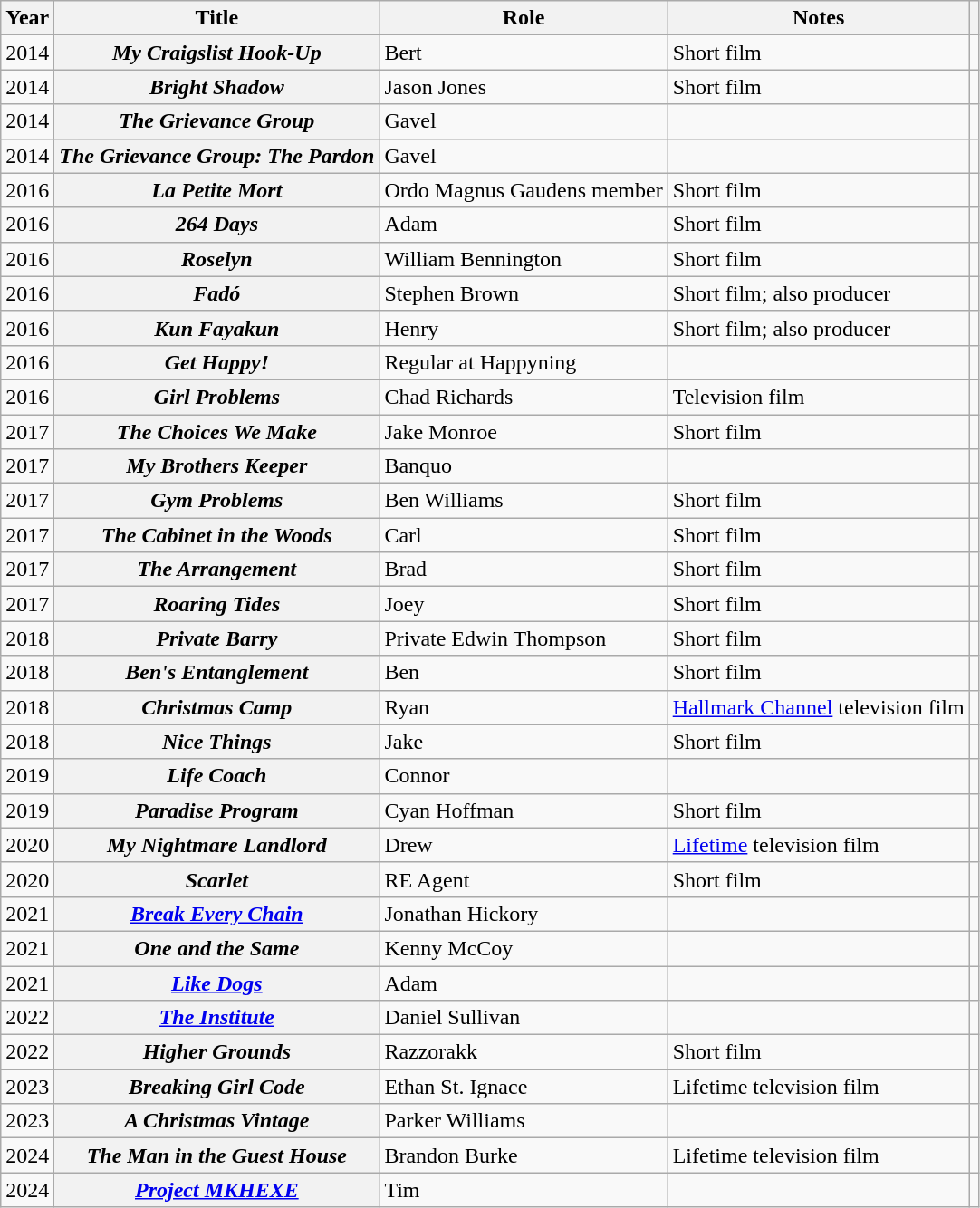<table class="wikitable sortable plainrowheaders">
<tr>
<th scope="col">Year</th>
<th scope="col">Title</th>
<th scope="col">Role</th>
<th scope="col" class="unsortable">Notes</th>
<th scope="col" class="unsortable"></th>
</tr>
<tr>
<td style="text-align:center;">2014</td>
<th scope="row"><em>My Craigslist Hook-Up</em></th>
<td>Bert</td>
<td>Short film</td>
<td></td>
</tr>
<tr>
<td style="text-align:center;">2014</td>
<th scope="row"><em>Bright Shadow</em></th>
<td>Jason Jones</td>
<td>Short film</td>
<td></td>
</tr>
<tr>
<td style="text-align:center;">2014</td>
<th scope="row"><em>The Grievance Group</em></th>
<td>Gavel</td>
<td></td>
<td></td>
</tr>
<tr>
<td style="text-align:center;">2014</td>
<th scope="row"><em>The Grievance Group: The Pardon</em></th>
<td>Gavel</td>
<td></td>
<td></td>
</tr>
<tr>
<td style="text-align:center;">2016</td>
<th scope="row"><em>La Petite Mort</em></th>
<td>Ordo Magnus Gaudens member</td>
<td>Short film</td>
<td></td>
</tr>
<tr>
<td style="text-align:center;">2016</td>
<th scope="row"><em>264 Days</em></th>
<td>Adam</td>
<td>Short film</td>
<td></td>
</tr>
<tr>
<td style="text-align:center;">2016</td>
<th scope="row"><em>Roselyn</em></th>
<td>William Bennington</td>
<td>Short film</td>
<td></td>
</tr>
<tr>
<td style="text-align:center;">2016</td>
<th scope="row"><em>Fadó</em></th>
<td>Stephen Brown</td>
<td>Short film; also producer</td>
<td></td>
</tr>
<tr>
<td style="text-align:center;">2016</td>
<th scope="row"><em>Kun Fayakun</em></th>
<td>Henry</td>
<td>Short film; also producer</td>
<td></td>
</tr>
<tr>
<td style="text-align:center;">2016</td>
<th scope="row"><em>Get Happy!</em></th>
<td>Regular at Happyning</td>
<td></td>
<td></td>
</tr>
<tr>
<td style="text-align:center;">2016</td>
<th scope="row"><em>Girl Problems</em></th>
<td>Chad Richards</td>
<td>Television film</td>
<td></td>
</tr>
<tr>
<td style="text-align:center;">2017</td>
<th scope="row"><em>The Choices We Make</em></th>
<td>Jake Monroe</td>
<td>Short film</td>
<td></td>
</tr>
<tr>
<td style="text-align:center;">2017</td>
<th scope="row"><em>My Brothers Keeper</em></th>
<td>Banquo</td>
<td></td>
<td></td>
</tr>
<tr>
<td style="text-align:center;">2017</td>
<th scope="row"><em>Gym Problems</em></th>
<td>Ben Williams</td>
<td>Short film</td>
<td></td>
</tr>
<tr>
<td style="text-align:center;">2017</td>
<th scope="row"><em>The Cabinet in the Woods</em></th>
<td>Carl</td>
<td>Short film</td>
<td></td>
</tr>
<tr>
<td style="text-align:center;">2017</td>
<th scope="row"><em>The Arrangement</em></th>
<td>Brad</td>
<td>Short film</td>
<td></td>
</tr>
<tr>
<td style="text-align:center;">2017</td>
<th scope="row"><em>Roaring Tides</em></th>
<td>Joey</td>
<td>Short film</td>
<td></td>
</tr>
<tr>
<td style="text-align:center;">2018</td>
<th scope="row"><em>Private Barry</em></th>
<td>Private Edwin Thompson</td>
<td>Short film</td>
<td></td>
</tr>
<tr>
<td style="text-align:center;">2018</td>
<th scope="row"><em>Ben's Entanglement</em></th>
<td>Ben</td>
<td>Short film</td>
<td></td>
</tr>
<tr>
<td style="text-align:center;">2018</td>
<th scope="row"><em>Christmas Camp</em></th>
<td>Ryan</td>
<td><a href='#'>Hallmark Channel</a> television film</td>
<td></td>
</tr>
<tr>
<td style="text-align:center;">2018</td>
<th scope="row"><em>Nice Things</em></th>
<td>Jake</td>
<td>Short film</td>
<td></td>
</tr>
<tr>
<td style="text-align:center;">2019</td>
<th scope="row"><em>Life Coach</em></th>
<td>Connor</td>
<td></td>
<td></td>
</tr>
<tr>
<td style="text-align:center;">2019</td>
<th scope="row"><em>Paradise Program</em></th>
<td>Cyan Hoffman</td>
<td>Short film</td>
<td></td>
</tr>
<tr>
<td style="text-align:center;">2020</td>
<th scope="row"><em>My Nightmare Landlord</em></th>
<td>Drew</td>
<td><a href='#'>Lifetime</a> television film</td>
<td></td>
</tr>
<tr>
<td style="text-align:center;">2020</td>
<th scope="row"><em>Scarlet</em></th>
<td>RE Agent</td>
<td>Short film</td>
<td></td>
</tr>
<tr>
<td style="text-align:center;">2021</td>
<th scope="row"><em><a href='#'>Break Every Chain</a></em></th>
<td>Jonathan Hickory</td>
<td></td>
<td></td>
</tr>
<tr>
<td style="text-align:center;">2021</td>
<th scope="row"><em>One and the Same</em></th>
<td>Kenny McCoy</td>
<td></td>
<td></td>
</tr>
<tr>
<td style="text-align:center;">2021</td>
<th scope="row"><em><a href='#'>Like Dogs</a></em></th>
<td>Adam</td>
<td></td>
<td></td>
</tr>
<tr>
<td style="text-align:center;">2022</td>
<th scope="row"><em><a href='#'>The Institute</a></em></th>
<td>Daniel Sullivan</td>
<td></td>
<td></td>
</tr>
<tr>
<td style="text-align:center;">2022</td>
<th scope="row"><em>Higher Grounds</em></th>
<td>Razzorakk</td>
<td>Short film</td>
<td></td>
</tr>
<tr>
<td style="text-align:center;">2023</td>
<th scope="row"><em>Breaking Girl Code</em></th>
<td>Ethan St. Ignace</td>
<td>Lifetime television film</td>
<td></td>
</tr>
<tr>
<td style="text-align:center;">2023</td>
<th scope="row"><em>A Christmas Vintage</em></th>
<td>Parker Williams</td>
<td></td>
<td></td>
</tr>
<tr>
<td style="text-align:center;">2024</td>
<th scope="row"><em>The Man in the Guest House</em></th>
<td>Brandon Burke</td>
<td>Lifetime television film</td>
<td></td>
</tr>
<tr>
<td style="text-align:center;">2024</td>
<th scope="row"><em><a href='#'>Project MKHEXE</a></em></th>
<td>Tim</td>
<td></td>
<td></td>
</tr>
</table>
